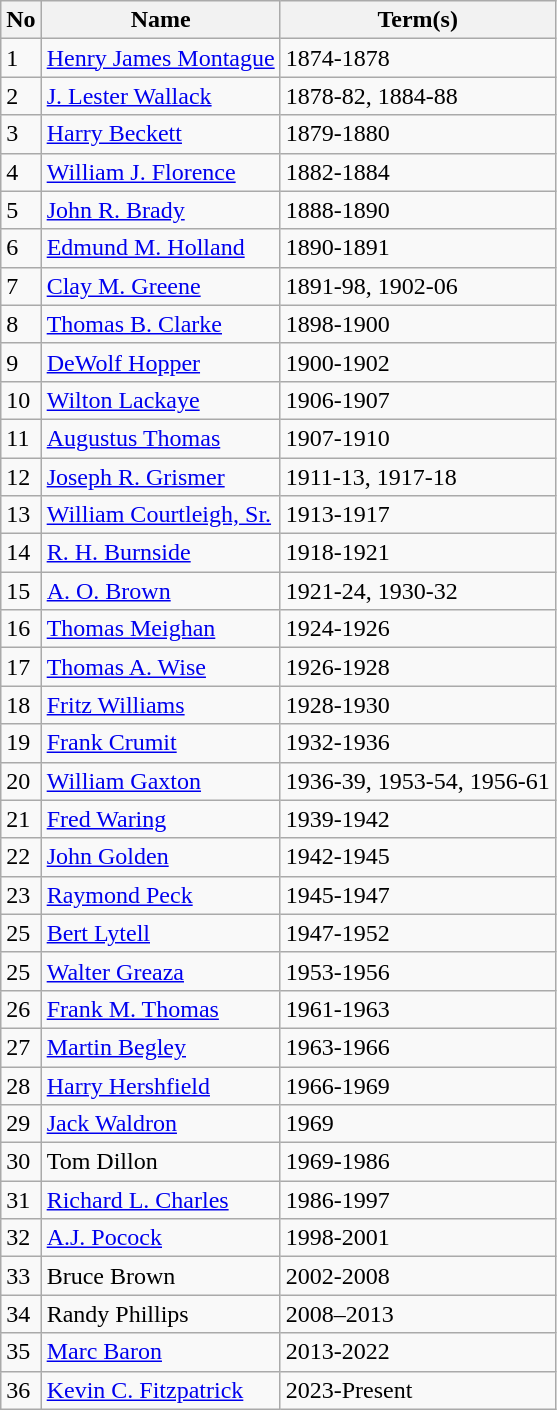<table class="wikitable sortable">
<tr>
<th>No</th>
<th>Name</th>
<th>Term(s)</th>
</tr>
<tr>
<td>1</td>
<td><a href='#'>Henry James Montague</a></td>
<td>1874-1878</td>
</tr>
<tr>
<td>2</td>
<td><a href='#'>J. Lester Wallack</a></td>
<td>1878-82, 1884-88</td>
</tr>
<tr>
<td>3</td>
<td><a href='#'>Harry Beckett</a></td>
<td>1879-1880</td>
</tr>
<tr>
<td>4</td>
<td><a href='#'>William J. Florence</a></td>
<td>1882-1884</td>
</tr>
<tr>
<td>5</td>
<td><a href='#'>John R. Brady</a></td>
<td>1888-1890</td>
</tr>
<tr>
<td>6</td>
<td><a href='#'>Edmund M. Holland</a></td>
<td>1890-1891</td>
</tr>
<tr>
<td>7</td>
<td><a href='#'>Clay M. Greene</a></td>
<td>1891-98, 1902-06</td>
</tr>
<tr>
<td>8</td>
<td><a href='#'>Thomas B. Clarke</a></td>
<td>1898-1900</td>
</tr>
<tr>
<td>9</td>
<td><a href='#'>DeWolf Hopper</a></td>
<td>1900-1902</td>
</tr>
<tr>
<td>10</td>
<td><a href='#'>Wilton Lackaye</a></td>
<td>1906-1907</td>
</tr>
<tr>
<td>11</td>
<td><a href='#'>Augustus Thomas</a></td>
<td>1907-1910</td>
</tr>
<tr>
<td>12</td>
<td><a href='#'>Joseph R. Grismer</a></td>
<td>1911-13, 1917-18</td>
</tr>
<tr>
<td>13</td>
<td><a href='#'>William Courtleigh, Sr.</a></td>
<td>1913-1917</td>
</tr>
<tr>
<td>14</td>
<td><a href='#'>R. H. Burnside</a></td>
<td>1918-1921</td>
</tr>
<tr>
<td>15</td>
<td><a href='#'>A. O. Brown</a></td>
<td>1921-24, 1930-32</td>
</tr>
<tr>
<td>16</td>
<td><a href='#'>Thomas Meighan</a></td>
<td>1924-1926</td>
</tr>
<tr>
<td>17</td>
<td><a href='#'>Thomas A. Wise</a></td>
<td>1926-1928</td>
</tr>
<tr>
<td>18</td>
<td><a href='#'>Fritz Williams</a></td>
<td>1928-1930</td>
</tr>
<tr>
<td>19</td>
<td><a href='#'>Frank Crumit</a></td>
<td>1932-1936</td>
</tr>
<tr>
<td>20</td>
<td><a href='#'>William Gaxton</a></td>
<td>1936-39, 1953-54, 1956-61</td>
</tr>
<tr>
<td>21</td>
<td><a href='#'>Fred Waring</a></td>
<td>1939-1942</td>
</tr>
<tr>
<td>22</td>
<td><a href='#'>John Golden</a></td>
<td>1942-1945</td>
</tr>
<tr>
<td>23</td>
<td><a href='#'>Raymond Peck</a></td>
<td>1945-1947</td>
</tr>
<tr>
<td>25</td>
<td><a href='#'>Bert Lytell</a></td>
<td>1947-1952</td>
</tr>
<tr>
<td>25</td>
<td><a href='#'>Walter Greaza</a></td>
<td>1953-1956</td>
</tr>
<tr>
<td>26</td>
<td><a href='#'>Frank M. Thomas</a></td>
<td>1961-1963</td>
</tr>
<tr>
<td>27</td>
<td><a href='#'>Martin Begley</a></td>
<td>1963-1966</td>
</tr>
<tr>
<td>28</td>
<td><a href='#'>Harry Hershfield</a></td>
<td>1966-1969</td>
</tr>
<tr>
<td>29</td>
<td><a href='#'>Jack Waldron</a></td>
<td>1969</td>
</tr>
<tr>
<td>30</td>
<td>Tom Dillon</td>
<td>1969-1986</td>
</tr>
<tr>
<td>31</td>
<td><a href='#'>Richard L. Charles</a></td>
<td>1986-1997</td>
</tr>
<tr>
<td>32</td>
<td><a href='#'>A.J. Pocock</a></td>
<td>1998-2001</td>
</tr>
<tr>
<td>33</td>
<td>Bruce Brown</td>
<td>2002-2008</td>
</tr>
<tr>
<td>34</td>
<td>Randy Phillips</td>
<td>2008–2013</td>
</tr>
<tr>
<td>35</td>
<td><a href='#'>Marc Baron</a></td>
<td>2013-2022</td>
</tr>
<tr>
<td>36</td>
<td><a href='#'>Kevin C. Fitzpatrick</a></td>
<td>2023-Present</td>
</tr>
</table>
